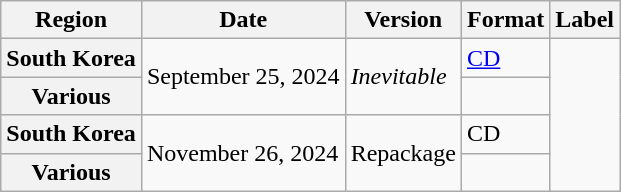<table class="wikitable plainrowheaders">
<tr>
<th scope="col">Region</th>
<th scope="col">Date</th>
<th scope="col">Version</th>
<th scope="col">Format</th>
<th scope="col">Label</th>
</tr>
<tr>
<th scope="row">South Korea</th>
<td rowspan="2">September 25, 2024</td>
<td rowspan="2"><em>Inevitable</em></td>
<td><a href='#'>CD</a></td>
<td rowspan="4"></td>
</tr>
<tr>
<th scope="row">Various </th>
<td></td>
</tr>
<tr>
<th scope="row">South Korea</th>
<td rowspan="2">November 26, 2024</td>
<td rowspan="2">Repackage</td>
<td>CD</td>
</tr>
<tr>
<th scope="row">Various </th>
<td></td>
</tr>
</table>
